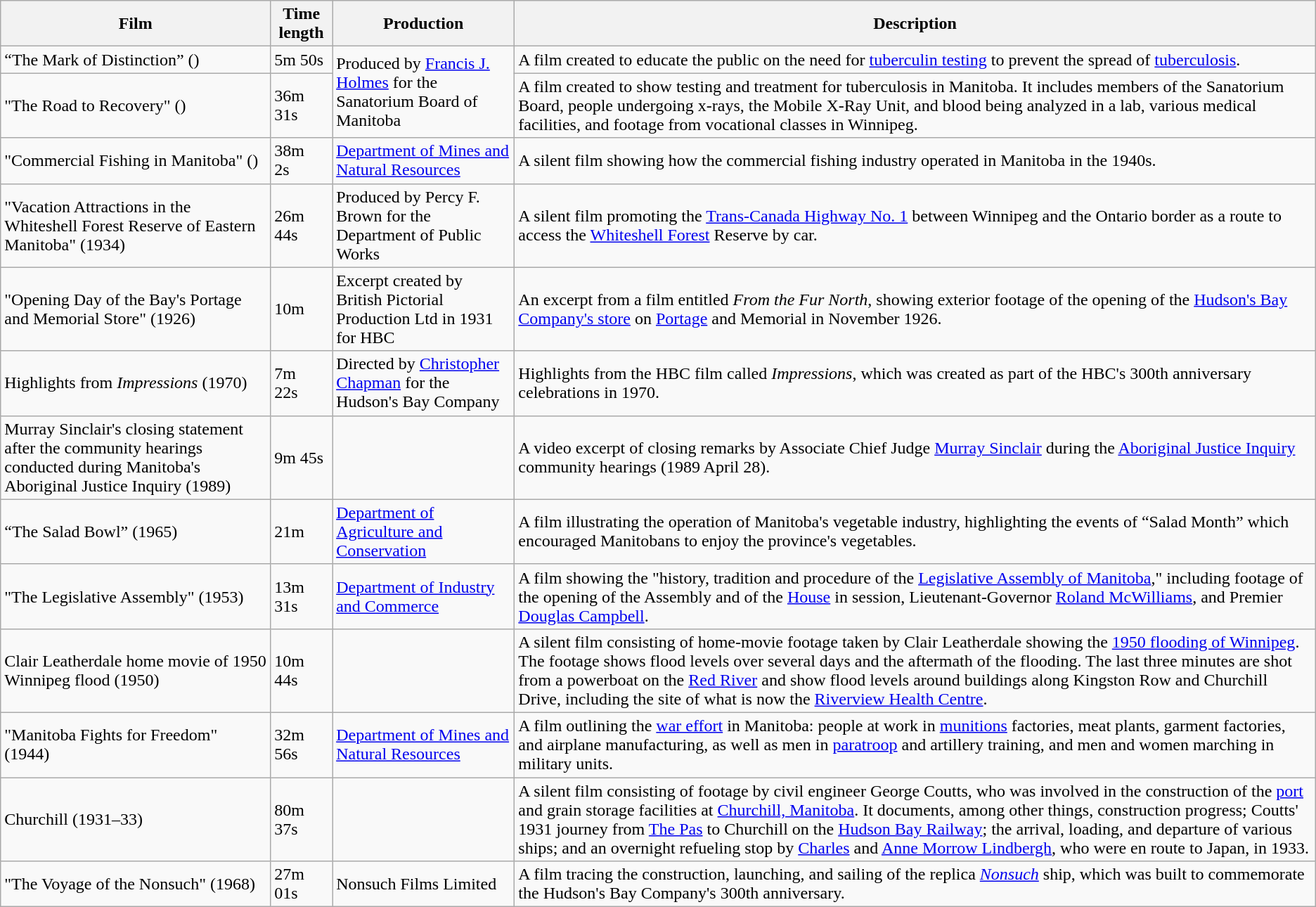<table class="wikitable">
<tr>
<th>Film</th>
<th>Time length</th>
<th>Production</th>
<th>Description</th>
</tr>
<tr>
<td>“The Mark of Distinction” ()</td>
<td>5m 50s</td>
<td rowspan="2">Produced by <a href='#'>Francis J. Holmes</a> for the Sanatorium Board of Manitoba</td>
<td>A film created to educate the public on the need for <a href='#'>tuberculin testing</a> to prevent the spread of <a href='#'>tuberculosis</a>.</td>
</tr>
<tr>
<td>"The Road to Recovery" ()</td>
<td>36m 31s</td>
<td>A film created to show testing and treatment for tuberculosis in Manitoba. It includes members of the Sanatorium Board, people undergoing x-rays, the Mobile X-Ray Unit, and blood being analyzed in a lab, various medical facilities, and footage from vocational classes in Winnipeg.</td>
</tr>
<tr>
<td>"Commercial Fishing in Manitoba" ()</td>
<td>38m<br>2s</td>
<td><a href='#'>Department of Mines and Natural Resources</a></td>
<td>A silent film showing how the commercial fishing industry operated in Manitoba in the 1940s.</td>
</tr>
<tr>
<td>"Vacation Attractions in the Whiteshell Forest Reserve of Eastern Manitoba" (1934)</td>
<td>26m<br>44s</td>
<td>Produced by Percy F. Brown for the Department of Public Works</td>
<td>A silent film promoting the <a href='#'>Trans-Canada Highway No. 1</a> between Winnipeg and the Ontario border as a route to access the <a href='#'>Whiteshell Forest</a> Reserve by car.</td>
</tr>
<tr>
<td>"Opening Day of the Bay's Portage and Memorial Store" (1926)</td>
<td>10m</td>
<td>Excerpt created by British Pictorial Production Ltd in 1931 for HBC</td>
<td>An excerpt from a film entitled <em>From the Fur North</em>, showing exterior footage of the opening of the <a href='#'>Hudson's Bay Company's store</a> on <a href='#'>Portage</a> and Memorial in November 1926.</td>
</tr>
<tr>
<td>Highlights from <em>Impressions</em> (1970)</td>
<td>7m<br>22s</td>
<td>Directed by <a href='#'>Christopher Chapman</a> for the Hudson's Bay Company</td>
<td>Highlights from the HBC film called <em>Impressions</em>, which was created as part of the HBC's 300th anniversary celebrations in 1970.</td>
</tr>
<tr>
<td>Murray Sinclair's closing statement after the community hearings conducted during Manitoba's Aboriginal Justice Inquiry (1989)</td>
<td>9m 45s</td>
<td></td>
<td>A video excerpt of closing remarks by Associate Chief Judge <a href='#'>Murray Sinclair</a> during the <a href='#'>Aboriginal Justice Inquiry</a> community hearings (1989 April 28).</td>
</tr>
<tr>
<td>“The Salad Bowl” (1965)</td>
<td>21m</td>
<td><a href='#'>Department of Agriculture and Conservation</a></td>
<td>A film illustrating the operation of Manitoba's vegetable industry, highlighting the events of “Salad Month” which encouraged Manitobans to enjoy the province's vegetables.</td>
</tr>
<tr>
<td>"The Legislative Assembly" (1953)</td>
<td>13m<br>31s</td>
<td><a href='#'>Department of Industry and Commerce</a></td>
<td>A film showing the "history, tradition and procedure of the <a href='#'>Legislative Assembly of Manitoba</a>," including footage of the opening of the Assembly and of the <a href='#'>House</a> in session, Lieutenant-Governor <a href='#'>Roland McWilliams</a>, and Premier <a href='#'>Douglas Campbell</a>.</td>
</tr>
<tr>
<td>Clair Leatherdale home movie of 1950 Winnipeg flood (1950)</td>
<td>10m<br>44s</td>
<td></td>
<td>A silent film consisting of home-movie footage taken by Clair Leatherdale showing the <a href='#'>1950 flooding of Winnipeg</a>. The footage shows flood levels over several days and the aftermath of the flooding. The last three minutes are shot from a powerboat on the <a href='#'>Red River</a> and show flood levels around buildings along Kingston Row and Churchill Drive, including the site of what is now the <a href='#'>Riverview Health Centre</a>.</td>
</tr>
<tr>
<td>"Manitoba Fights for Freedom" (1944)</td>
<td>32m<br>56s</td>
<td><a href='#'>Department of Mines and Natural Resources</a></td>
<td>A film outlining the <a href='#'>war effort</a> in Manitoba: people at work in <a href='#'>munitions</a> factories, meat plants, garment factories, and airplane manufacturing, as well as men in <a href='#'>paratroop</a> and artillery training, and men and women marching in military units.</td>
</tr>
<tr>
<td>Churchill (1931–33)</td>
<td>80m<br>37s</td>
<td></td>
<td>A silent film consisting of footage by civil engineer George Coutts, who was involved in the construction of the <a href='#'>port</a> and grain storage facilities at <a href='#'>Churchill, Manitoba</a>. It documents, among other things, construction progress; Coutts' 1931 journey from <a href='#'>The Pas</a> to Churchill on the <a href='#'>Hudson Bay Railway</a>; the arrival, loading, and departure of various ships; and an overnight refueling stop by <a href='#'>Charles</a> and <a href='#'>Anne Morrow Lindbergh</a>, who were en route to Japan, in 1933.</td>
</tr>
<tr>
<td>"The Voyage of the Nonsuch" (1968)</td>
<td>27m<br>01s</td>
<td>Nonsuch Films Limited</td>
<td>A film tracing the construction, launching, and sailing of the replica <em><a href='#'>Nonsuch</a></em> ship, which was built to commemorate the Hudson's Bay Company's 300th anniversary.</td>
</tr>
</table>
